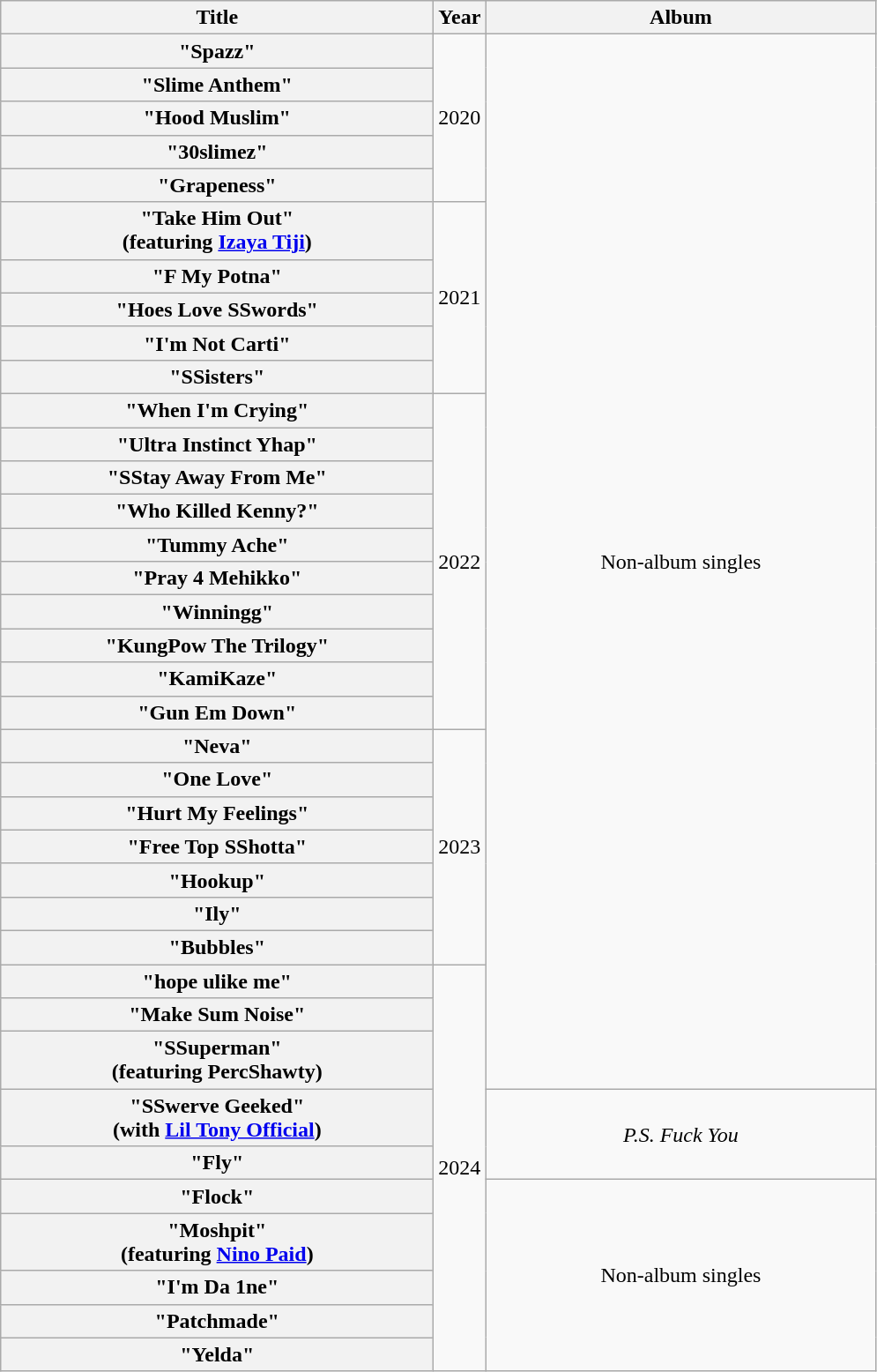<table class="wikitable plainrowheaders" style="text-align:center;" border="1">
<tr>
<th scope="col" style="width:20em;">Title</th>
<th scope="col">Year</th>
<th scope="col" style="width:18em;">Album</th>
</tr>
<tr>
<th scope="row">"Spazz"</th>
<td rowspan="5">2020</td>
<td rowspan="30">Non-album singles</td>
</tr>
<tr>
<th scope="row">"Slime Anthem"</th>
</tr>
<tr>
<th scope="row">"Hood Muslim"</th>
</tr>
<tr>
<th scope="row">"30slimez"</th>
</tr>
<tr>
<th scope="row">"Grapeness"</th>
</tr>
<tr>
<th scope="row">"Take Him Out"<br><span>(featuring <a href='#'>Izaya Tiji</a>)</span></th>
<td rowspan="5">2021</td>
</tr>
<tr>
<th scope="row">"F My Potna"</th>
</tr>
<tr>
<th scope="row">"Hoes Love SSwords"</th>
</tr>
<tr>
<th scope="row">"I'm Not Carti"</th>
</tr>
<tr>
<th scope="row">"SSisters"</th>
</tr>
<tr>
<th scope="row">"When I'm Crying"</th>
<td rowspan="10">2022</td>
</tr>
<tr>
<th scope="row">"Ultra Instinct Yhap"</th>
</tr>
<tr>
<th scope="row">"SStay Away From Me"</th>
</tr>
<tr>
<th scope="row">"Who Killed Kenny?"</th>
</tr>
<tr>
<th scope="row">"Tummy Ache"</th>
</tr>
<tr>
<th scope="row">"Pray 4 Mehikko"</th>
</tr>
<tr>
<th scope="row">"Winningg"</th>
</tr>
<tr>
<th scope="row">"KungPow The Trilogy"</th>
</tr>
<tr>
<th scope="row">"KamiKaze"</th>
</tr>
<tr>
<th scope="row">"Gun Em Down"</th>
</tr>
<tr>
<th scope="row">"Neva"</th>
<td rowspan="7">2023</td>
</tr>
<tr>
<th scope="row">"One Love"</th>
</tr>
<tr>
<th scope="row">"Hurt My Feelings"</th>
</tr>
<tr>
<th scope="row">"Free Top SShotta"</th>
</tr>
<tr>
<th scope="row">"Hookup"</th>
</tr>
<tr>
<th scope="row">"Ily"</th>
</tr>
<tr>
<th scope="row">"Bubbles"</th>
</tr>
<tr>
<th scope="row">"hope ulike me"</th>
<td rowspan="10">2024</td>
</tr>
<tr>
<th scope="row">"Make Sum Noise"</th>
</tr>
<tr>
<th scope="row">"SSuperman"<br><span>(featuring PercShawty)</span></th>
</tr>
<tr>
<th scope="row">"SSwerve Geeked"<br><span>(with <a href='#'>Lil Tony Official</a>)</span></th>
<td rowspan="2"><em>P.S. Fuck You</em></td>
</tr>
<tr>
<th scope="row">"Fly"</th>
</tr>
<tr>
<th scope="row">"Flock"</th>
<td rowspan="5">Non-album singles</td>
</tr>
<tr>
<th scope="row">"Moshpit"<br><span>(featuring <a href='#'>Nino Paid</a>)</span></th>
</tr>
<tr>
<th scope="row">"I'm Da 1ne"</th>
</tr>
<tr>
<th scope="row">"Patchmade"</th>
</tr>
<tr>
<th scope="row">"Yelda"</th>
</tr>
</table>
